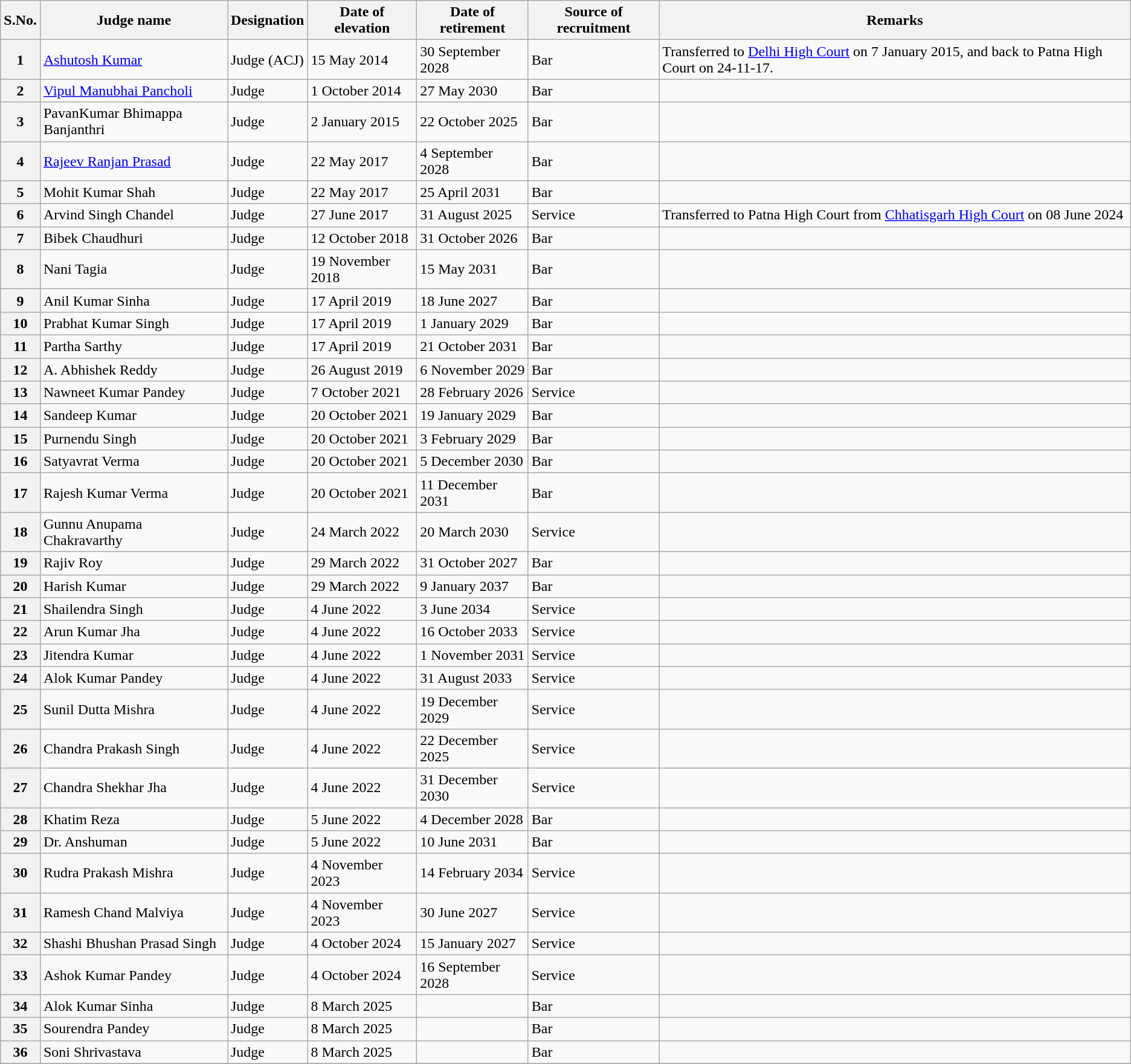<table class="wikitable sortable">
<tr>
<th>S.No.</th>
<th>Judge name</th>
<th>Designation</th>
<th>Date of elevation</th>
<th>Date of retirement</th>
<th>Source of recruitment</th>
<th>Remarks</th>
</tr>
<tr>
<th>1</th>
<td><a href='#'>Ashutosh Kumar</a></td>
<td>Judge (ACJ)</td>
<td>15 May 2014</td>
<td>30 September 2028</td>
<td>Bar</td>
<td>Transferred to <a href='#'>Delhi High Court</a> on 7 January 2015, and back to Patna High Court on 24-11-17.</td>
</tr>
<tr>
<th>2</th>
<td><a href='#'>Vipul Manubhai Pancholi</a></td>
<td>Judge</td>
<td>1 October 2014</td>
<td>27 May 2030</td>
<td>Bar</td>
<td></td>
</tr>
<tr>
<th>3</th>
<td>PavanKumar Bhimappa Banjanthri</td>
<td>Judge</td>
<td>2 January 2015</td>
<td>22 October 2025</td>
<td>Bar</td>
<td></td>
</tr>
<tr>
<th>4</th>
<td><a href='#'>Rajeev Ranjan Prasad</a></td>
<td>Judge</td>
<td>22 May 2017</td>
<td>4 September 2028</td>
<td>Bar</td>
<td></td>
</tr>
<tr>
<th>5</th>
<td>Mohit Kumar Shah</td>
<td>Judge</td>
<td>22 May 2017</td>
<td>25 April 2031</td>
<td>Bar</td>
</tr>
<tr>
<th>6</th>
<td>Arvind Singh Chandel</td>
<td>Judge</td>
<td>27 June 2017</td>
<td>31 August 2025</td>
<td>Service</td>
<td>Transferred to Patna High Court from <a href='#'>Chhatisgarh High Court</a> on 08 June 2024</td>
</tr>
<tr>
<th>7</th>
<td>Bibek Chaudhuri</td>
<td>Judge</td>
<td>12 October 2018</td>
<td>31 October 2026</td>
<td>Bar</td>
<td></td>
</tr>
<tr>
<th>8</th>
<td>Nani Tagia</td>
<td>Judge</td>
<td>19 November 2018</td>
<td>15 May 2031</td>
<td>Bar</td>
<td></td>
</tr>
<tr>
<th>9</th>
<td>Anil Kumar Sinha</td>
<td>Judge</td>
<td>17 April 2019</td>
<td>18 June 2027</td>
<td>Bar</td>
<td></td>
</tr>
<tr>
<th>10</th>
<td>Prabhat Kumar Singh</td>
<td>Judge</td>
<td>17 April 2019</td>
<td>1 January 2029</td>
<td>Bar</td>
<td></td>
</tr>
<tr>
<th>11</th>
<td>Partha Sarthy</td>
<td>Judge</td>
<td>17 April 2019</td>
<td>21 October 2031</td>
<td>Bar</td>
<td></td>
</tr>
<tr>
<th>12</th>
<td>A. Abhishek Reddy</td>
<td>Judge</td>
<td>26 August 2019</td>
<td>6 November 2029</td>
<td>Bar</td>
<td></td>
</tr>
<tr>
<th>13</th>
<td>Nawneet Kumar Pandey</td>
<td>Judge</td>
<td>7 October 2021</td>
<td>28 February 2026</td>
<td>Service</td>
<td></td>
</tr>
<tr>
<th>14</th>
<td>Sandeep Kumar</td>
<td>Judge</td>
<td>20 October 2021</td>
<td>19 January 2029</td>
<td>Bar</td>
<td></td>
</tr>
<tr>
<th>15</th>
<td>Purnendu Singh</td>
<td>Judge</td>
<td>20 October 2021</td>
<td>3 February 2029</td>
<td>Bar</td>
<td></td>
</tr>
<tr>
<th>16</th>
<td>Satyavrat Verma</td>
<td>Judge</td>
<td>20 October 2021</td>
<td>5 December 2030</td>
<td>Bar</td>
<td></td>
</tr>
<tr>
<th>17</th>
<td>Rajesh Kumar Verma</td>
<td>Judge</td>
<td>20 October 2021</td>
<td>11 December 2031</td>
<td>Bar</td>
<td></td>
</tr>
<tr>
<th>18</th>
<td>Gunnu Anupama Chakravarthy</td>
<td>Judge</td>
<td>24 March 2022</td>
<td>20 March 2030</td>
<td>Service</td>
<td></td>
</tr>
<tr>
<th>19</th>
<td>Rajiv Roy</td>
<td>Judge</td>
<td>29 March 2022</td>
<td>31 October 2027</td>
<td>Bar</td>
<td></td>
</tr>
<tr>
<th>20</th>
<td>Harish Kumar</td>
<td>Judge</td>
<td>29 March 2022</td>
<td>9 January 2037</td>
<td>Bar</td>
<td></td>
</tr>
<tr>
<th>21</th>
<td>Shailendra Singh</td>
<td>Judge</td>
<td>4 June 2022</td>
<td>3 June 2034</td>
<td>Service</td>
<td></td>
</tr>
<tr>
<th>22</th>
<td>Arun Kumar Jha</td>
<td>Judge</td>
<td>4 June 2022</td>
<td>16 October 2033</td>
<td>Service</td>
<td></td>
</tr>
<tr>
<th>23</th>
<td>Jitendra Kumar</td>
<td>Judge</td>
<td>4 June 2022</td>
<td>1 November 2031</td>
<td>Service</td>
<td></td>
</tr>
<tr>
<th>24</th>
<td>Alok Kumar Pandey</td>
<td>Judge</td>
<td>4 June 2022</td>
<td>31 August 2033</td>
<td>Service</td>
<td></td>
</tr>
<tr>
<th>25</th>
<td>Sunil Dutta Mishra</td>
<td>Judge</td>
<td>4 June 2022</td>
<td>19 December 2029</td>
<td>Service</td>
<td></td>
</tr>
<tr>
<th>26</th>
<td>Chandra Prakash Singh</td>
<td>Judge</td>
<td>4 June 2022</td>
<td>22 December 2025</td>
<td>Service</td>
<td></td>
</tr>
<tr>
<th>27</th>
<td>Chandra Shekhar Jha</td>
<td>Judge</td>
<td>4 June 2022</td>
<td>31 December 2030</td>
<td>Service</td>
<td></td>
</tr>
<tr>
<th>28</th>
<td>Khatim Reza</td>
<td>Judge</td>
<td>5 June 2022</td>
<td>4 December 2028</td>
<td>Bar</td>
<td></td>
</tr>
<tr>
<th>29</th>
<td>Dr. Anshuman</td>
<td>Judge</td>
<td>5 June 2022</td>
<td>10 June 2031</td>
<td>Bar</td>
<td></td>
</tr>
<tr>
<th>30</th>
<td>Rudra Prakash Mishra</td>
<td>Judge</td>
<td>4 November 2023</td>
<td>14 February 2034</td>
<td>Service</td>
<td></td>
</tr>
<tr>
<th>31</th>
<td>Ramesh Chand Malviya</td>
<td>Judge</td>
<td>4 November 2023</td>
<td>30 June 2027</td>
<td>Service</td>
<td></td>
</tr>
<tr>
<th>32</th>
<td>Shashi Bhushan Prasad Singh</td>
<td>Judge</td>
<td>4 October 2024</td>
<td>15 January 2027</td>
<td>Service</td>
<td></td>
</tr>
<tr>
<th>33</th>
<td>Ashok Kumar Pandey</td>
<td>Judge</td>
<td>4 October 2024</td>
<td>16 September 2028</td>
<td>Service</td>
<td></td>
</tr>
<tr>
<th>34</th>
<td>Alok Kumar Sinha</td>
<td>Judge</td>
<td>8 March 2025</td>
<td></td>
<td>Bar</td>
<td></td>
</tr>
<tr>
<th>35</th>
<td>Sourendra Pandey</td>
<td>Judge</td>
<td>8 March 2025</td>
<td></td>
<td>Bar</td>
<td></td>
</tr>
<tr>
<th>36</th>
<td>Soni Shrivastava</td>
<td>Judge</td>
<td>8 March 2025</td>
<td></td>
<td>Bar</td>
<td></td>
</tr>
<tr>
</tr>
</table>
